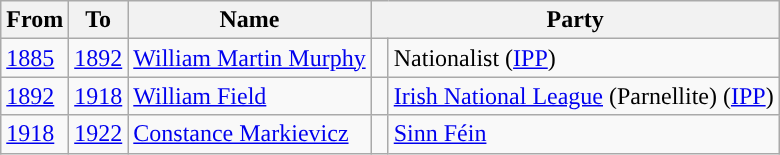<table class="wikitable">
<tr>
<th>From</th>
<th>To</th>
<th>Name</th>
<th colspan="2">Party</th>
</tr>
<tr>
<td><a href='#'>1885</a></td>
<td><a href='#'>1892</a></td>
<td><a href='#'>William Martin Murphy</a></td>
<td style="color:inherit;background: "> </td>
<td>Nationalist (<a href='#'>IPP</a>)</td>
</tr>
<tr>
<td><a href='#'>1892</a></td>
<td><a href='#'>1918</a></td>
<td><a href='#'>William Field</a></td>
<td style="color:inherit;background: "> </td>
<td><a href='#'>Irish National League</a> (Parnellite) (<a href='#'>IPP</a>)</td>
</tr>
<tr>
<td><a href='#'>1918</a></td>
<td><a href='#'>1922</a></td>
<td><a href='#'>Constance Markievicz</a></td>
<td style="color:inherit;background: "> </td>
<td><a href='#'>Sinn Féin</a></td>
</tr>
</table>
